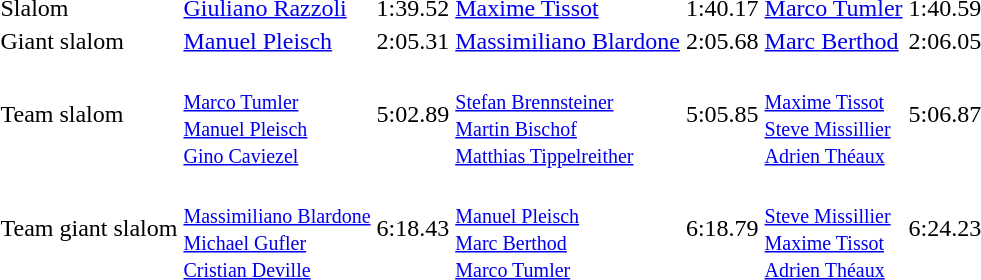<table>
<tr>
<td>Slalom</td>
<td><a href='#'>Giuliano Razzoli</a><br></td>
<td>1:39.52</td>
<td><a href='#'>Maxime Tissot</a><br></td>
<td>1:40.17</td>
<td><a href='#'>Marco Tumler</a><br></td>
<td>1:40.59</td>
</tr>
<tr>
<td>Giant slalom</td>
<td><a href='#'>Manuel Pleisch</a><br></td>
<td>2:05.31</td>
<td><a href='#'>Massimiliano Blardone</a><br></td>
<td>2:05.68</td>
<td><a href='#'>Marc Berthod</a><br></td>
<td>2:06.05</td>
</tr>
<tr>
<td>Team slalom</td>
<td><br><small><a href='#'>Marco Tumler</a><br><a href='#'>Manuel Pleisch</a><br><a href='#'>Gino Caviezel</a></small></td>
<td>5:02.89</td>
<td><br><small><a href='#'>Stefan Brennsteiner</a><br><a href='#'>Martin Bischof</a><br><a href='#'>Matthias Tippelreither</a></small></td>
<td>5:05.85</td>
<td><br><small><a href='#'>Maxime Tissot</a><br><a href='#'>Steve Missillier</a><br><a href='#'>Adrien Théaux</a></small></td>
<td>5:06.87</td>
</tr>
<tr>
<td>Team giant slalom</td>
<td><br><small><a href='#'>Massimiliano Blardone</a><br><a href='#'>Michael Gufler</a><br><a href='#'>Cristian Deville</a></small></td>
<td>6:18.43</td>
<td><br><small><a href='#'>Manuel Pleisch</a><br><a href='#'>Marc Berthod</a><br><a href='#'>Marco Tumler</a></small></td>
<td>6:18.79</td>
<td><br><small><a href='#'>Steve Missillier</a><br><a href='#'>Maxime Tissot</a><br><a href='#'>Adrien Théaux</a></small></td>
<td>6:24.23</td>
</tr>
</table>
